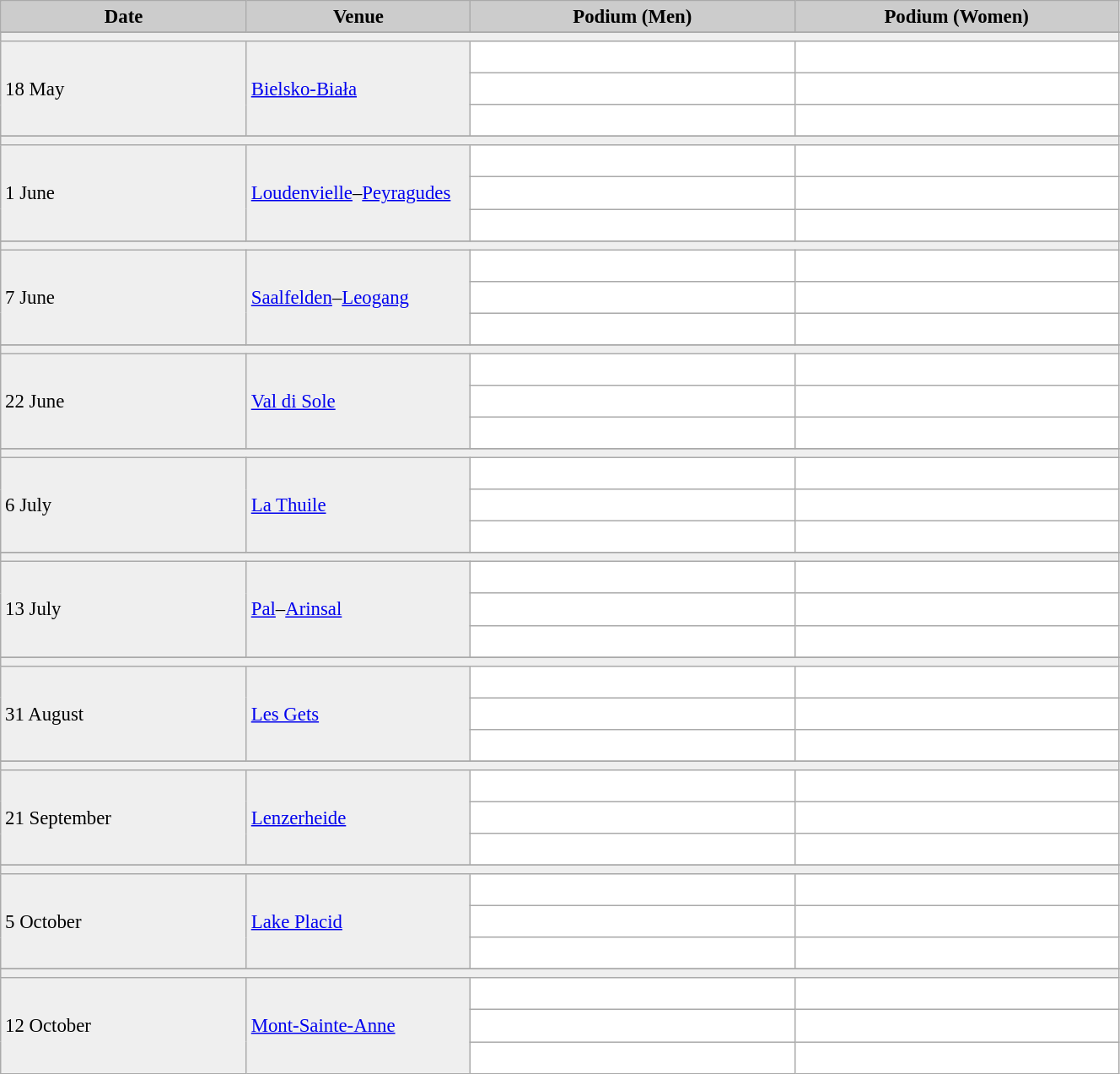<table class="wikitable" width=70% bgcolor="#f7f8ff" cellpadding="3" cellspacing="0" border="1" style="font-size: 95%; border: gray solid 1px; border-collapse: collapse;">
<tr bgcolor="#CCCCCC">
<td align="center"><strong>Date</strong></td>
<td width=20% align="center"><strong>Venue</strong></td>
<td width=29% align="center"><strong>Podium (Men)</strong></td>
<td width=29% align="center"><strong>Podium (Women)</strong></td>
</tr>
<tr>
</tr>
<tr bgcolor="#EFEFEF">
<td colspan=4></td>
</tr>
<tr bgcolor="#EFEFEF">
<td rowspan=3>18 May</td>
<td rowspan=3> <a href='#'>Bielsko-Biała</a></td>
<td bgcolor="#ffffff">   </td>
<td bgcolor="#ffffff">   </td>
</tr>
<tr>
<td bgcolor="#ffffff">   </td>
<td bgcolor="#ffffff">   </td>
</tr>
<tr>
<td bgcolor="#ffffff">   </td>
<td bgcolor="#ffffff">   </td>
</tr>
<tr>
</tr>
<tr bgcolor="#EFEFEF">
<td colspan=4></td>
</tr>
<tr bgcolor="#EFEFEF">
<td rowspan=3>1 June</td>
<td nowrap rowspan=3> <a href='#'>Loudenvielle</a>–<a href='#'>Peyragudes</a></td>
<td bgcolor="#ffffff">   </td>
<td bgcolor="#ffffff">   </td>
</tr>
<tr>
<td bgcolor="#ffffff">   </td>
<td bgcolor="#ffffff">   </td>
</tr>
<tr>
<td bgcolor="#ffffff">   </td>
<td bgcolor="#ffffff">   </td>
</tr>
<tr>
</tr>
<tr bgcolor="#EFEFEF">
<td colspan=4></td>
</tr>
<tr bgcolor="#EFEFEF">
<td rowspan=3>7 June</td>
<td rowspan=3> <a href='#'>Saalfelden</a>–<a href='#'>Leogang</a></td>
<td bgcolor="#ffffff">   </td>
<td bgcolor="#ffffff">   </td>
</tr>
<tr>
<td bgcolor="#ffffff">   </td>
<td bgcolor="#ffffff">   </td>
</tr>
<tr>
<td bgcolor="#ffffff">   </td>
<td bgcolor="#ffffff">   </td>
</tr>
<tr>
</tr>
<tr bgcolor="#EFEFEF">
<td colspan=4></td>
</tr>
<tr bgcolor="#EFEFEF">
<td rowspan=3>22 June</td>
<td rowspan=3> <a href='#'>Val di Sole</a></td>
<td bgcolor="#ffffff">   </td>
<td bgcolor="#ffffff">   </td>
</tr>
<tr>
<td bgcolor="#ffffff">   </td>
<td bgcolor="#ffffff">   </td>
</tr>
<tr>
<td bgcolor="#ffffff">   </td>
<td bgcolor="#ffffff">   </td>
</tr>
<tr>
</tr>
<tr bgcolor="#EFEFEF">
<td colspan=4></td>
</tr>
<tr bgcolor="#EFEFEF">
<td rowspan=3>6 July</td>
<td rowspan=3> <a href='#'>La Thuile</a></td>
<td bgcolor="#ffffff">   </td>
<td bgcolor="#ffffff">   </td>
</tr>
<tr>
<td bgcolor="#ffffff">   </td>
<td bgcolor="#ffffff">   </td>
</tr>
<tr>
<td bgcolor="#ffffff">   </td>
<td bgcolor="#ffffff">   </td>
</tr>
<tr>
</tr>
<tr bgcolor="#EFEFEF">
<td colspan=4></td>
</tr>
<tr bgcolor="#EFEFEF">
<td rowspan=3>13 July</td>
<td rowspan=3> <a href='#'>Pal</a>–<a href='#'>Arinsal</a></td>
<td bgcolor="#ffffff">   </td>
<td bgcolor="#ffffff">   </td>
</tr>
<tr>
<td bgcolor="#ffffff">   </td>
<td bgcolor="#ffffff">   </td>
</tr>
<tr>
<td bgcolor="#ffffff">   </td>
<td bgcolor="#ffffff">   </td>
</tr>
<tr>
</tr>
<tr bgcolor="#EFEFEF">
<td colspan=4></td>
</tr>
<tr bgcolor="#EFEFEF">
<td rowspan=3>31 August</td>
<td rowspan=3> <a href='#'>Les Gets</a></td>
<td bgcolor="#ffffff">   </td>
<td bgcolor="#ffffff">   </td>
</tr>
<tr>
<td bgcolor="#ffffff">   </td>
<td bgcolor="#ffffff">   </td>
</tr>
<tr>
<td bgcolor="#ffffff">   </td>
<td bgcolor="#ffffff">   </td>
</tr>
<tr>
</tr>
<tr bgcolor="#EFEFEF">
<td colspan=4></td>
</tr>
<tr bgcolor="#EFEFEF">
<td rowspan=3>21 September</td>
<td rowspan=3> <a href='#'>Lenzerheide</a></td>
<td bgcolor="#ffffff">   </td>
<td bgcolor="#ffffff">   </td>
</tr>
<tr>
<td bgcolor="#ffffff">   </td>
<td bgcolor="#ffffff">   </td>
</tr>
<tr>
<td bgcolor="#ffffff">   </td>
<td bgcolor="#ffffff">   </td>
</tr>
<tr>
</tr>
<tr bgcolor="#EFEFEF">
<td colspan=4></td>
</tr>
<tr bgcolor="#EFEFEF">
<td rowspan=3>5 October</td>
<td rowspan=3> <a href='#'>Lake Placid</a></td>
<td bgcolor="#ffffff">   </td>
<td bgcolor="#ffffff">   </td>
</tr>
<tr>
<td bgcolor="#ffffff">   </td>
<td bgcolor="#ffffff">   </td>
</tr>
<tr>
<td bgcolor="#ffffff">   </td>
<td bgcolor="#ffffff">   </td>
</tr>
<tr>
</tr>
<tr bgcolor="#EFEFEF">
<td colspan=4></td>
</tr>
<tr bgcolor="#EFEFEF">
<td rowspan=3>12 October</td>
<td rowspan=3> <a href='#'>Mont-Sainte-Anne</a></td>
<td bgcolor="#ffffff">   </td>
<td bgcolor="#ffffff">   </td>
</tr>
<tr>
<td bgcolor="#ffffff">   </td>
<td bgcolor="#ffffff">   </td>
</tr>
<tr>
<td bgcolor="#ffffff">   </td>
<td bgcolor="#ffffff">   </td>
</tr>
</table>
